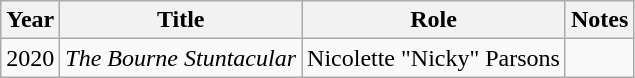<table class="wikitable sortable">
<tr>
<th scope="col">Year</th>
<th scope="col">Title</th>
<th scope="col">Role</th>
<th scope="col" class="unsortable">Notes</th>
</tr>
<tr>
<td>2020</td>
<td><em>The Bourne Stuntacular</em></td>
<td>Nicolette "Nicky" Parsons</td>
<td></td>
</tr>
</table>
